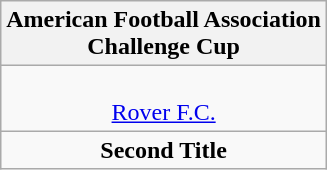<table class="wikitable" style="text-align: center;" style="margin-left: auto; margin-right: auto; border: none;">
<tr>
<th width=>American Football Association<br> Challenge Cup</th>
</tr>
<tr>
<td align=Center><br><a href='#'>Rover F.C.</a></td>
</tr>
<tr>
<td align=Center><strong>Second Title</strong></td>
</tr>
</table>
